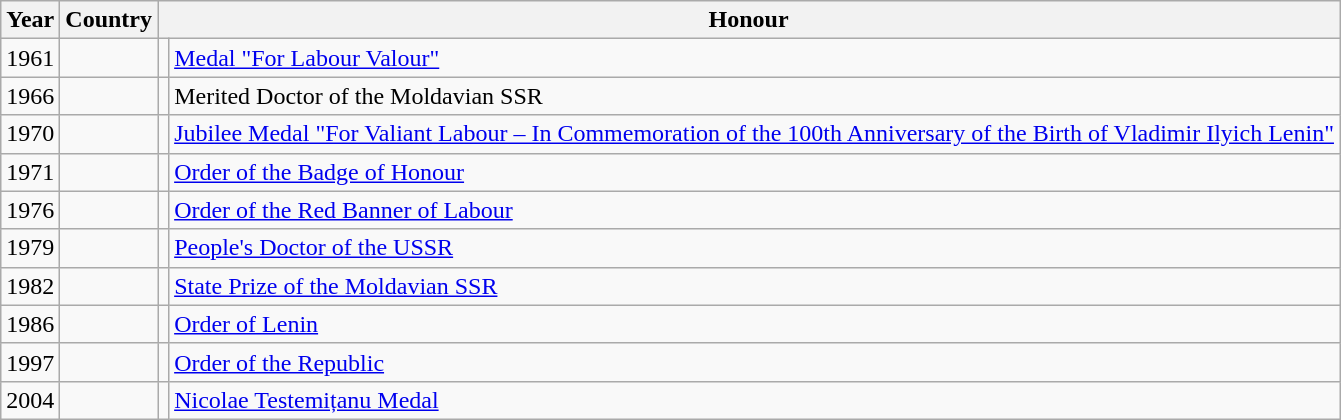<table class="wikitable">
<tr>
<th>Year</th>
<th>Country</th>
<th colspan="2">Honour</th>
</tr>
<tr>
<td>1961</td>
<td style="text-align: center;"></td>
<td style="text-align: center;"></td>
<td><a href='#'>Medal "For Labour Valour"</a></td>
</tr>
<tr>
<td>1966</td>
<td style="text-align: center;"></td>
<td style="text-align: center;"></td>
<td>Merited Doctor of the Moldavian SSR</td>
</tr>
<tr>
<td>1970</td>
<td style="text-align: center;"></td>
<td style="text-align: center;"></td>
<td><a href='#'>Jubilee Medal "For Valiant Labour – In Commemoration of the 100th Anniversary of the Birth of Vladimir Ilyich Lenin"</a></td>
</tr>
<tr>
<td>1971</td>
<td style="text-align: center;"></td>
<td style="text-align: center;"></td>
<td><a href='#'>Order of the Badge of Honour</a></td>
</tr>
<tr>
<td>1976</td>
<td style="text-align: center;"></td>
<td style="text-align: center;"></td>
<td><a href='#'>Order of the Red Banner of Labour</a></td>
</tr>
<tr>
<td>1979</td>
<td style="text-align: center;"></td>
<td style="text-align: center;"></td>
<td><a href='#'>People's Doctor of the USSR</a></td>
</tr>
<tr>
<td>1982</td>
<td style="text-align: center;"></td>
<td style="text-align: center;"></td>
<td><a href='#'>State Prize of the Moldavian SSR</a></td>
</tr>
<tr>
<td>1986</td>
<td style="text-align: center;"></td>
<td style="text-align: center;"></td>
<td><a href='#'>Order of Lenin</a></td>
</tr>
<tr>
<td>1997</td>
<td style="text-align: center;"></td>
<td style="text-align: center;"></td>
<td><a href='#'>Order of the Republic</a></td>
</tr>
<tr>
<td>2004</td>
<td style="text-align: center;"></td>
<td style="text-align: center;"></td>
<td><a href='#'>Nicolae Testemițanu Medal</a></td>
</tr>
</table>
